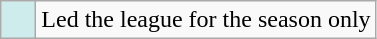<table class="wikitable">
<tr>
<td style="background:#CFECEC; width:1em"></td>
<td>Led the league for the season only</td>
</tr>
</table>
